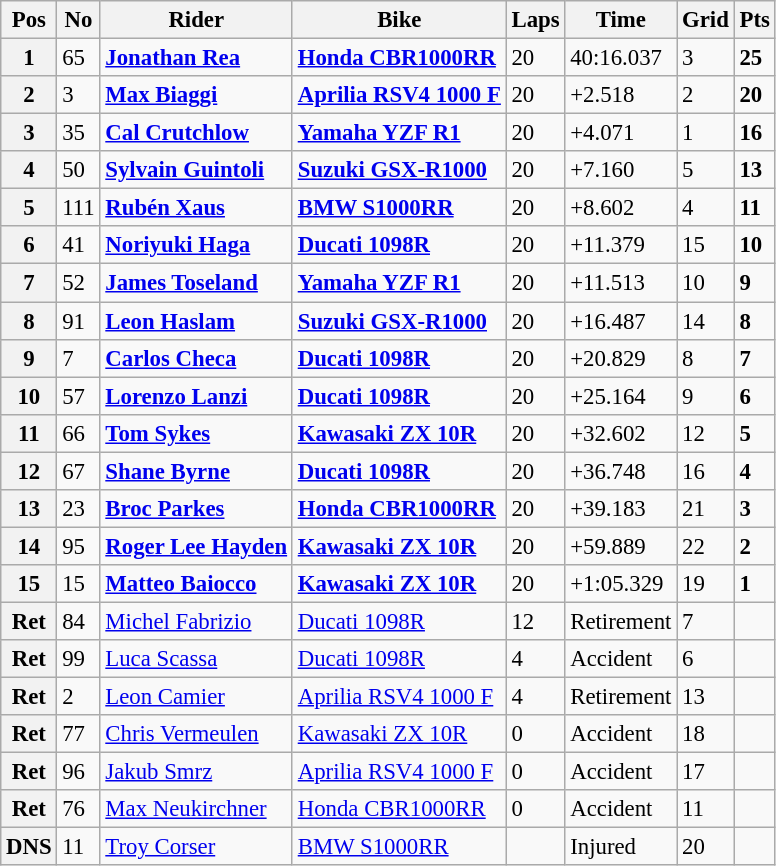<table class="wikitable" style="font-size: 95%;">
<tr>
<th>Pos</th>
<th>No</th>
<th>Rider</th>
<th>Bike</th>
<th>Laps</th>
<th>Time</th>
<th>Grid</th>
<th>Pts</th>
</tr>
<tr>
<th>1</th>
<td>65</td>
<td> <strong><a href='#'>Jonathan Rea</a></strong></td>
<td><strong><a href='#'>Honda CBR1000RR</a></strong></td>
<td>20</td>
<td>40:16.037</td>
<td>3</td>
<td><strong>25</strong></td>
</tr>
<tr>
<th>2</th>
<td>3</td>
<td><strong> <a href='#'>Max Biaggi</a></strong></td>
<td><strong><a href='#'>Aprilia RSV4 1000 F</a></strong></td>
<td>20</td>
<td>+2.518</td>
<td>2</td>
<td><strong>20</strong></td>
</tr>
<tr>
<th>3</th>
<td>35</td>
<td> <strong><a href='#'>Cal Crutchlow</a></strong></td>
<td><strong><a href='#'>Yamaha YZF R1</a></strong></td>
<td>20</td>
<td>+4.071</td>
<td>1</td>
<td><strong>16</strong></td>
</tr>
<tr>
<th>4</th>
<td>50</td>
<td> <strong><a href='#'>Sylvain Guintoli</a></strong></td>
<td><strong><a href='#'>Suzuki GSX-R1000</a></strong></td>
<td>20</td>
<td>+7.160</td>
<td>5</td>
<td><strong>13</strong></td>
</tr>
<tr>
<th>5</th>
<td>111</td>
<td> <strong><a href='#'>Rubén Xaus</a></strong></td>
<td><strong><a href='#'>BMW S1000RR</a></strong></td>
<td>20</td>
<td>+8.602</td>
<td>4</td>
<td><strong>11</strong></td>
</tr>
<tr>
<th>6</th>
<td>41</td>
<td> <strong><a href='#'>Noriyuki Haga</a></strong></td>
<td><strong><a href='#'>Ducati 1098R</a></strong></td>
<td>20</td>
<td>+11.379</td>
<td>15</td>
<td><strong>10</strong></td>
</tr>
<tr>
<th>7</th>
<td>52</td>
<td> <strong><a href='#'>James Toseland</a></strong></td>
<td><strong><a href='#'>Yamaha YZF R1</a></strong></td>
<td>20</td>
<td>+11.513</td>
<td>10</td>
<td><strong>9</strong></td>
</tr>
<tr>
<th>8</th>
<td>91</td>
<td> <strong><a href='#'>Leon Haslam</a></strong></td>
<td><strong><a href='#'>Suzuki GSX-R1000</a></strong></td>
<td>20</td>
<td>+16.487</td>
<td>14</td>
<td><strong>8</strong></td>
</tr>
<tr>
<th>9</th>
<td>7</td>
<td> <strong><a href='#'>Carlos Checa</a></strong></td>
<td><strong><a href='#'>Ducati 1098R</a></strong></td>
<td>20</td>
<td>+20.829</td>
<td>8</td>
<td><strong>7</strong></td>
</tr>
<tr>
<th>10</th>
<td>57</td>
<td> <strong><a href='#'>Lorenzo Lanzi</a></strong></td>
<td><strong><a href='#'>Ducati 1098R</a></strong></td>
<td>20</td>
<td>+25.164</td>
<td>9</td>
<td><strong>6</strong></td>
</tr>
<tr>
<th>11</th>
<td>66</td>
<td> <strong><a href='#'>Tom Sykes</a></strong></td>
<td><strong><a href='#'>Kawasaki ZX 10R</a></strong></td>
<td>20</td>
<td>+32.602</td>
<td>12</td>
<td><strong>5</strong></td>
</tr>
<tr>
<th>12</th>
<td>67</td>
<td> <strong><a href='#'>Shane Byrne</a></strong></td>
<td><strong><a href='#'>Ducati 1098R</a></strong></td>
<td>20</td>
<td>+36.748</td>
<td>16</td>
<td><strong>4</strong></td>
</tr>
<tr>
<th>13</th>
<td>23</td>
<td> <strong><a href='#'>Broc Parkes</a></strong></td>
<td><strong><a href='#'>Honda CBR1000RR</a></strong></td>
<td>20</td>
<td>+39.183</td>
<td>21</td>
<td><strong>3</strong></td>
</tr>
<tr>
<th>14</th>
<td>95</td>
<td> <strong><a href='#'>Roger Lee Hayden</a></strong></td>
<td><strong><a href='#'>Kawasaki ZX 10R</a></strong></td>
<td>20</td>
<td>+59.889</td>
<td>22</td>
<td><strong>2</strong></td>
</tr>
<tr>
<th>15</th>
<td>15</td>
<td> <strong><a href='#'>Matteo Baiocco</a></strong></td>
<td><strong><a href='#'>Kawasaki ZX 10R</a></strong></td>
<td>20</td>
<td>+1:05.329</td>
<td>19</td>
<td><strong>1</strong></td>
</tr>
<tr>
<th>Ret</th>
<td>84</td>
<td> <a href='#'>Michel Fabrizio</a></td>
<td><a href='#'>Ducati 1098R</a></td>
<td>12</td>
<td>Retirement</td>
<td>7</td>
<td></td>
</tr>
<tr>
<th>Ret</th>
<td>99</td>
<td> <a href='#'>Luca Scassa</a></td>
<td><a href='#'>Ducati 1098R</a></td>
<td>4</td>
<td>Accident</td>
<td>6</td>
<td></td>
</tr>
<tr>
<th>Ret</th>
<td>2</td>
<td> <a href='#'>Leon Camier</a></td>
<td><a href='#'>Aprilia RSV4 1000 F</a></td>
<td>4</td>
<td>Retirement</td>
<td>13</td>
<td></td>
</tr>
<tr>
<th>Ret</th>
<td>77</td>
<td> <a href='#'>Chris Vermeulen</a></td>
<td><a href='#'>Kawasaki ZX 10R</a></td>
<td>0</td>
<td>Accident</td>
<td>18</td>
<td></td>
</tr>
<tr>
<th>Ret</th>
<td>96</td>
<td> <a href='#'>Jakub Smrz</a></td>
<td><a href='#'>Aprilia RSV4 1000 F</a></td>
<td>0</td>
<td>Accident</td>
<td>17</td>
<td></td>
</tr>
<tr>
<th>Ret</th>
<td>76</td>
<td> <a href='#'>Max Neukirchner</a></td>
<td><a href='#'>Honda CBR1000RR</a></td>
<td>0</td>
<td>Accident</td>
<td>11</td>
<td></td>
</tr>
<tr>
<th>DNS</th>
<td>11</td>
<td> <a href='#'>Troy Corser</a></td>
<td><a href='#'>BMW S1000RR</a></td>
<td></td>
<td>Injured</td>
<td>20</td>
<td></td>
</tr>
</table>
